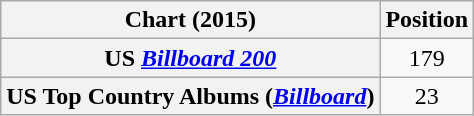<table class="wikitable plainrowheaders" style="text-align:center">
<tr>
<th scope="col">Chart (2015)</th>
<th scope="col">Position</th>
</tr>
<tr>
<th scope="row">US <em><a href='#'>Billboard 200</a></em></th>
<td>179</td>
</tr>
<tr>
<th scope="row">US Top Country Albums (<em><a href='#'>Billboard</a></em>)</th>
<td>23</td>
</tr>
</table>
